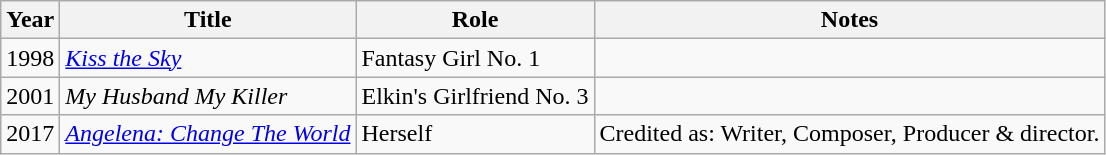<table class="wikitable sortable">
<tr>
<th>Year</th>
<th>Title</th>
<th>Role</th>
<th class="unsortable">Notes</th>
</tr>
<tr>
<td>1998</td>
<td><em><a href='#'>Kiss the Sky</a></em></td>
<td>Fantasy Girl No. 1</td>
<td></td>
</tr>
<tr>
<td>2001</td>
<td><em>My Husband My Killer</em></td>
<td>Elkin's Girlfriend No. 3</td>
<td></td>
</tr>
<tr>
<td>2017</td>
<td><em><a href='#'>Angelena: Change The World</a></em></td>
<td>Herself</td>
<td>Credited as: Writer, Composer, Producer & director.</td>
</tr>
</table>
